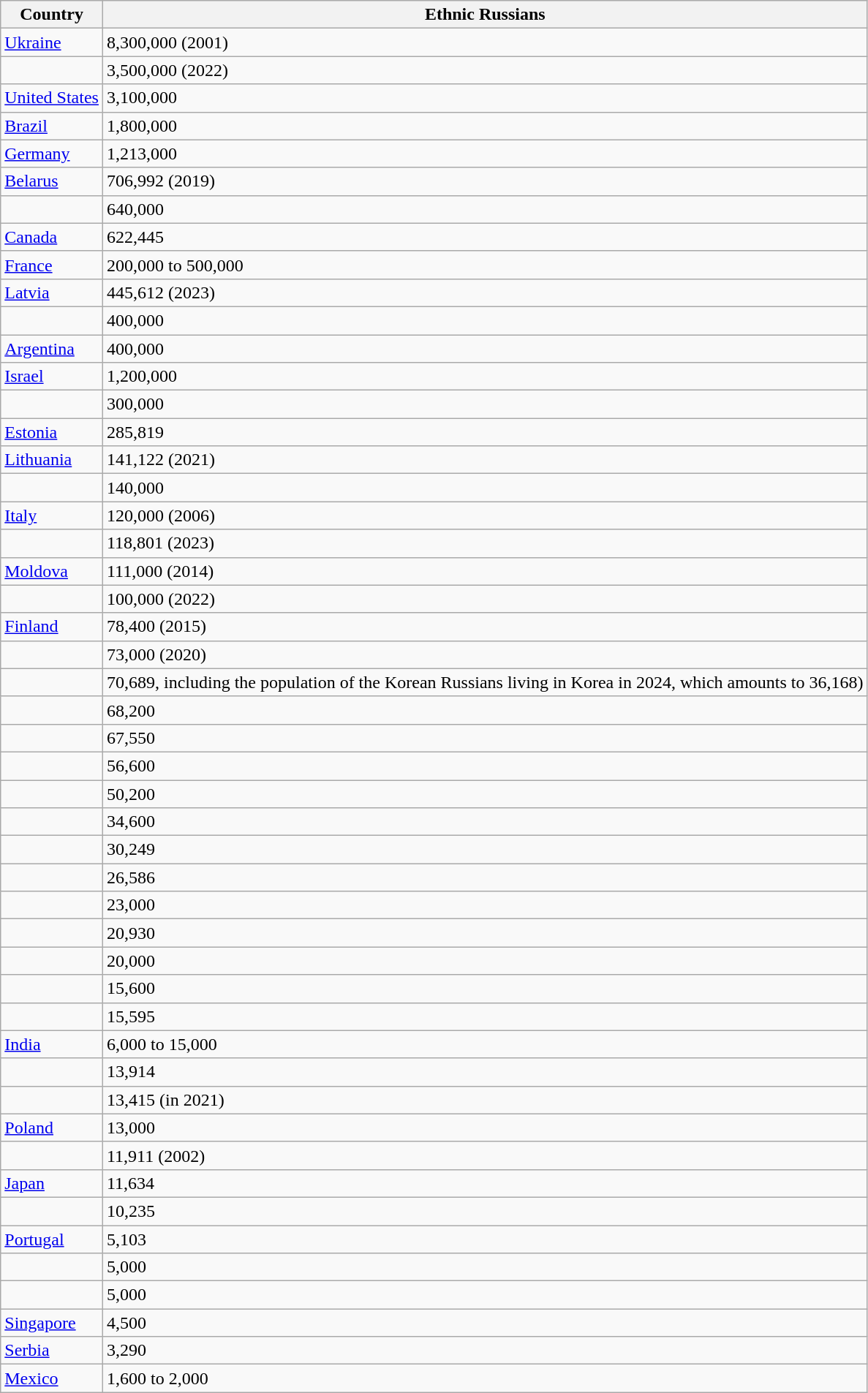<table class="wikitable sortable">
<tr>
<th>Country</th>
<th data-sort-type=number>Ethnic Russians</th>
</tr>
<tr>
<td> <a href='#'>Ukraine</a></td>
<td>8,300,000 (2001)</td>
</tr>
<tr>
<td></td>
<td>3,500,000 (2022)</td>
</tr>
<tr>
<td> <a href='#'>United States</a></td>
<td>3,100,000</td>
</tr>
<tr>
<td> <a href='#'>Brazil</a></td>
<td>1,800,000</td>
</tr>
<tr>
<td> <a href='#'>Germany</a></td>
<td>1,213,000</td>
</tr>
<tr>
<td> <a href='#'>Belarus</a></td>
<td>706,992 (2019)</td>
</tr>
<tr>
<td></td>
<td>640,000</td>
</tr>
<tr>
<td> <a href='#'>Canada</a></td>
<td>622,445</td>
</tr>
<tr>
<td> <a href='#'>France</a></td>
<td>200,000 to 500,000 </td>
</tr>
<tr>
<td> <a href='#'>Latvia</a></td>
<td>445,612 (2023)</td>
</tr>
<tr>
<td></td>
<td>400,000</td>
</tr>
<tr>
<td> <a href='#'>Argentina</a></td>
<td>400,000 </td>
</tr>
<tr>
<td> <a href='#'>Israel</a></td>
<td>1,200,000</td>
</tr>
<tr>
<td></td>
<td>300,000</td>
</tr>
<tr>
<td> <a href='#'>Estonia</a></td>
<td>285,819</td>
</tr>
<tr>
<td> <a href='#'>Lithuania</a></td>
<td>141,122 (2021)</td>
</tr>
<tr>
<td></td>
<td>140,000</td>
</tr>
<tr>
<td> <a href='#'>Italy</a></td>
<td>120,000 (2006)</td>
</tr>
<tr>
<td></td>
<td>118,801 (2023)</td>
</tr>
<tr>
<td> <a href='#'>Moldova</a></td>
<td>111,000 (2014)</td>
</tr>
<tr>
<td></td>
<td>100,000 (2022)</td>
</tr>
<tr>
<td> <a href='#'>Finland</a></td>
<td>78,400 (2015)</td>
</tr>
<tr>
<td></td>
<td>73,000 (2020)</td>
</tr>
<tr>
<td></td>
<td>70,689, including the population of the Korean Russians living in Korea in 2024, which amounts to 36,168)</td>
</tr>
<tr>
<td></td>
<td>68,200</td>
</tr>
<tr>
<td></td>
<td>67,550</td>
</tr>
<tr>
<td></td>
<td>56,600</td>
</tr>
<tr>
<td></td>
<td>50,200</td>
</tr>
<tr>
<td></td>
<td>34,600</td>
</tr>
<tr>
<td></td>
<td>30,249</td>
</tr>
<tr>
<td></td>
<td>26,586</td>
</tr>
<tr>
<td></td>
<td>23,000</td>
</tr>
<tr>
<td></td>
<td>20,930</td>
</tr>
<tr>
<td></td>
<td>20,000</td>
</tr>
<tr>
<td></td>
<td>15,600</td>
</tr>
<tr>
<td></td>
<td>15,595</td>
</tr>
<tr>
<td> <a href='#'>India</a></td>
<td>6,000 to 15,000</td>
</tr>
<tr>
<td></td>
<td>13,914</td>
</tr>
<tr>
<td></td>
<td>13,415 (in 2021)</td>
</tr>
<tr>
<td> <a href='#'>Poland</a></td>
<td>13,000</td>
</tr>
<tr>
<td></td>
<td>11,911 (2002)</td>
</tr>
<tr>
<td> <a href='#'>Japan</a></td>
<td>11,634</td>
</tr>
<tr>
<td></td>
<td>10,235</td>
</tr>
<tr>
<td> <a href='#'>Portugal</a></td>
<td>5,103</td>
</tr>
<tr>
<td></td>
<td>5,000</td>
</tr>
<tr>
<td></td>
<td>5,000</td>
</tr>
<tr>
<td> <a href='#'>Singapore</a></td>
<td>4,500</td>
</tr>
<tr>
<td> <a href='#'>Serbia</a></td>
<td>3,290</td>
</tr>
<tr>
<td> <a href='#'>Mexico</a></td>
<td>1,600 to 2,000</td>
</tr>
</table>
